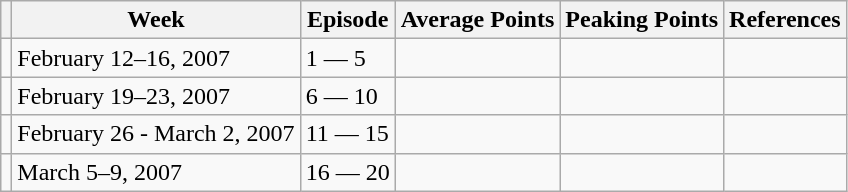<table class="wikitable">
<tr>
<th></th>
<th>Week</th>
<th>Episode</th>
<th>Average Points</th>
<th>Peaking Points</th>
<th>References</th>
</tr>
<tr>
<td></td>
<td>February 12–16, 2007</td>
<td>1 — 5</td>
<td></td>
<td></td>
<td></td>
</tr>
<tr>
<td></td>
<td>February 19–23, 2007</td>
<td>6 — 10</td>
<td></td>
<td></td>
<td></td>
</tr>
<tr>
<td></td>
<td>February 26 - March 2, 2007</td>
<td>11 — 15</td>
<td></td>
<td></td>
<td></td>
</tr>
<tr>
<td></td>
<td>March 5–9, 2007</td>
<td>16 — 20</td>
<td></td>
<td></td>
<td></td>
</tr>
</table>
